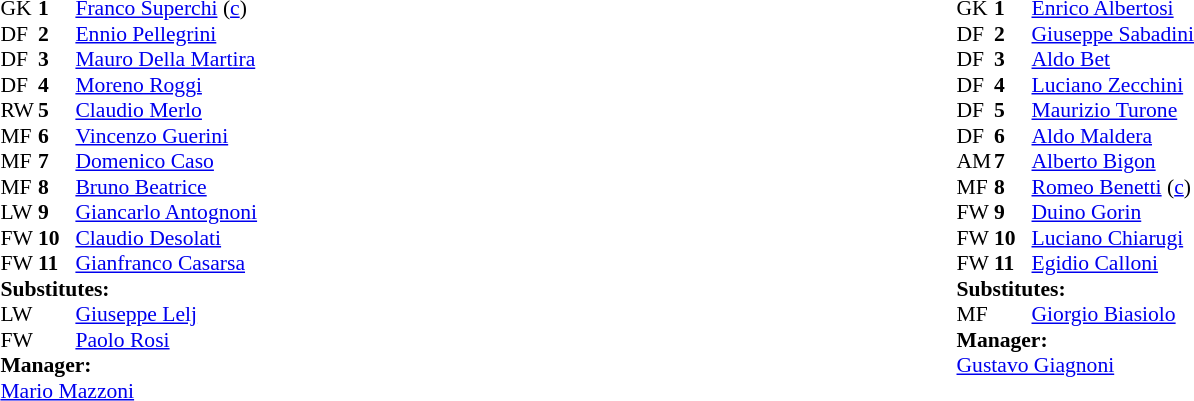<table width="100%">
<tr>
<td valign="top" width="50%"><br><table style="font-size: 90%" cellspacing="0" cellpadding="0" align=center>
<tr>
<th width="25"></th>
<th width="25"></th>
</tr>
<tr>
<td>GK</td>
<td><strong>1</strong></td>
<td> <a href='#'>Franco Superchi</a> (<a href='#'>c</a>)</td>
</tr>
<tr>
<td>DF</td>
<td><strong>2</strong></td>
<td> <a href='#'>Ennio Pellegrini</a></td>
</tr>
<tr>
<td>DF</td>
<td><strong>3</strong></td>
<td> <a href='#'>Mauro Della Martira</a></td>
</tr>
<tr>
<td>DF</td>
<td><strong>4</strong></td>
<td> <a href='#'>Moreno Roggi</a></td>
</tr>
<tr>
<td>RW</td>
<td><strong>5</strong></td>
<td> <a href='#'>Claudio Merlo</a></td>
</tr>
<tr>
<td>MF</td>
<td><strong>6</strong></td>
<td> <a href='#'>Vincenzo Guerini</a></td>
</tr>
<tr>
<td>MF</td>
<td><strong>7</strong></td>
<td> <a href='#'>Domenico Caso</a></td>
</tr>
<tr>
<td>MF</td>
<td><strong>8</strong></td>
<td> <a href='#'>Bruno Beatrice</a></td>
<td></td>
<td></td>
</tr>
<tr>
<td>LW</td>
<td><strong>9</strong></td>
<td> <a href='#'>Giancarlo Antognoni</a></td>
</tr>
<tr>
<td>FW</td>
<td><strong>10</strong></td>
<td> <a href='#'>Claudio Desolati</a></td>
</tr>
<tr>
<td>FW</td>
<td><strong>11</strong></td>
<td> <a href='#'>Gianfranco Casarsa</a></td>
</tr>
<tr>
<td colspan=3><strong>Substitutes:</strong></td>
</tr>
<tr>
<td>LW</td>
<td></td>
<td> <a href='#'>Giuseppe Lelj</a></td>
<td></td>
<td></td>
<td></td>
<td></td>
</tr>
<tr>
<td>FW</td>
<td></td>
<td> <a href='#'>Paolo Rosi</a></td>
<td></td>
<td></td>
</tr>
<tr>
<td colspan=4><strong>Manager:</strong></td>
</tr>
<tr>
<td colspan="4"> <a href='#'>Mario Mazzoni</a></td>
</tr>
</table>
</td>
<td valign="top" width="50%"><br><table style="font-size: 90%" cellspacing="0" cellpadding="0" align=center>
<tr>
<td colspan="4"></td>
</tr>
<tr>
<th width="25"></th>
<th width="25"></th>
</tr>
<tr>
<td>GK</td>
<td><strong>1</strong></td>
<td> <a href='#'>Enrico Albertosi</a></td>
</tr>
<tr>
<td>DF</td>
<td><strong>2</strong></td>
<td> <a href='#'>Giuseppe Sabadini</a></td>
<td></td>
<td></td>
</tr>
<tr>
<td>DF</td>
<td><strong>3</strong></td>
<td> <a href='#'>Aldo Bet</a></td>
</tr>
<tr>
<td>DF</td>
<td><strong>4</strong></td>
<td> <a href='#'>Luciano Zecchini</a></td>
</tr>
<tr>
<td>DF</td>
<td><strong>5</strong></td>
<td> <a href='#'>Maurizio Turone</a></td>
<td></td>
<td></td>
</tr>
<tr>
<td>DF</td>
<td><strong>6</strong></td>
<td> <a href='#'>Aldo Maldera</a></td>
</tr>
<tr>
<td>AM</td>
<td><strong>7</strong></td>
<td> <a href='#'>Alberto Bigon</a></td>
</tr>
<tr>
<td>MF</td>
<td><strong>8</strong></td>
<td> <a href='#'>Romeo Benetti</a> (<a href='#'>c</a>)</td>
</tr>
<tr>
<td>FW</td>
<td><strong>9</strong></td>
<td> <a href='#'>Duino Gorin</a></td>
</tr>
<tr>
<td>FW</td>
<td><strong>10</strong></td>
<td> <a href='#'>Luciano Chiarugi</a></td>
</tr>
<tr>
<td>FW</td>
<td><strong>11</strong></td>
<td> <a href='#'>Egidio Calloni</a></td>
</tr>
<tr>
<td colspan=3><strong>Substitutes:</strong></td>
</tr>
<tr>
<td>MF</td>
<td></td>
<td> <a href='#'>Giorgio Biasiolo</a></td>
<td></td>
<td></td>
</tr>
<tr>
<td colspan=4><strong>Manager:</strong></td>
</tr>
<tr>
<td colspan="4"> <a href='#'>Gustavo Giagnoni</a></td>
</tr>
</table>
</td>
</tr>
</table>
